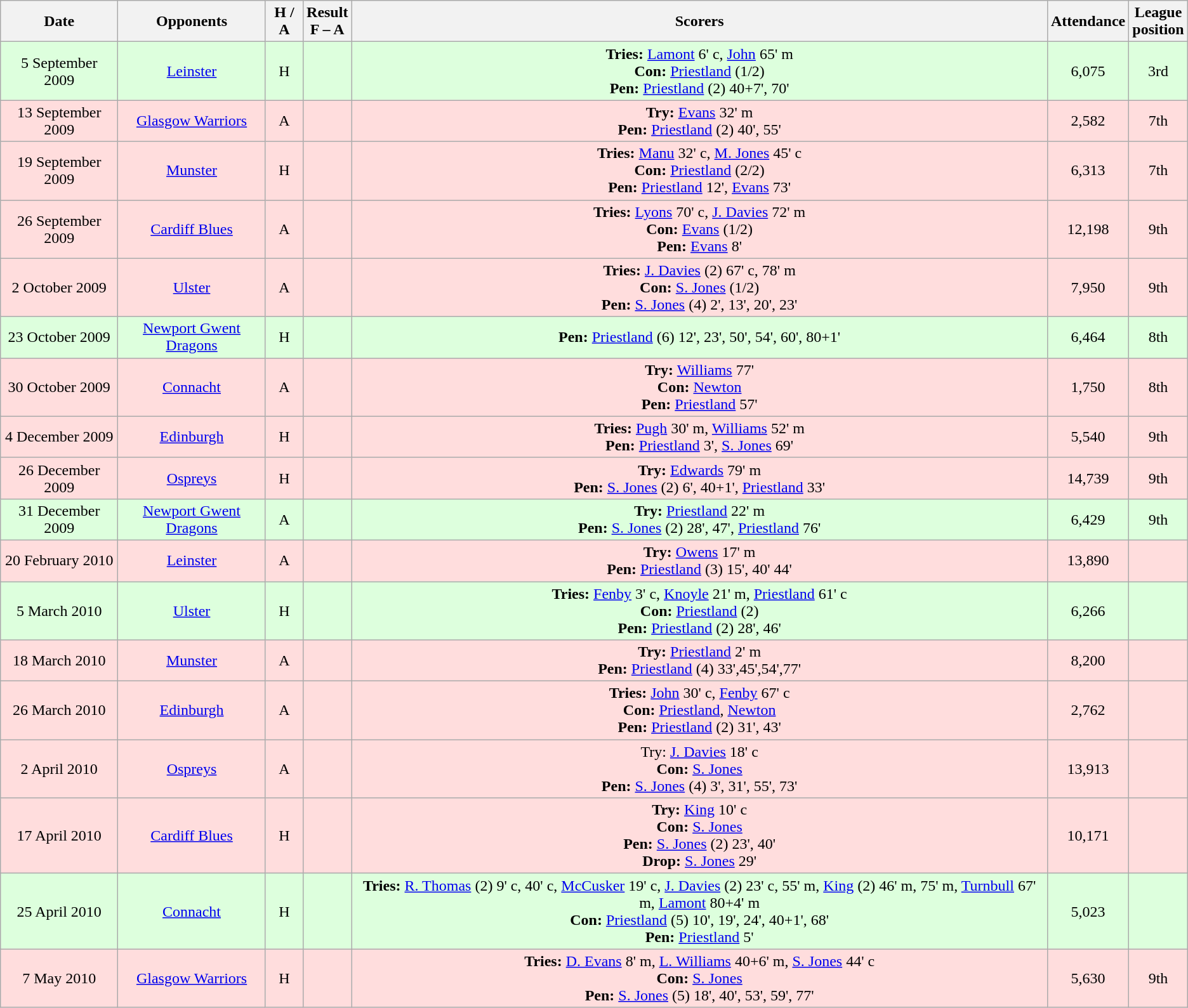<table class="wikitable" style="text-align:center">
<tr>
<th>Date</th>
<th>Opponents</th>
<th>H / A</th>
<th>Result<br>F – A</th>
<th>Scorers</th>
<th>Attendance</th>
<th>League<br>position</th>
</tr>
<tr bgcolor="#ddffdd">
<td>5 September 2009</td>
<td><a href='#'>Leinster</a></td>
<td>H</td>
<td></td>
<td><strong>Tries:</strong> <a href='#'>Lamont</a> 6' c, <a href='#'>John</a> 65' m<br><strong>Con:</strong> <a href='#'>Priestland</a> (1/2)<br><strong>Pen:</strong> <a href='#'>Priestland</a> (2) 40+7', 70'</td>
<td>6,075</td>
<td>3rd</td>
</tr>
<tr bgcolor="#ffdddd">
<td>13 September 2009</td>
<td><a href='#'>Glasgow Warriors</a></td>
<td>A</td>
<td></td>
<td><strong>Try:</strong> <a href='#'>Evans</a> 32' m<br><strong>Pen:</strong> <a href='#'>Priestland</a> (2) 40', 55'</td>
<td>2,582</td>
<td>7th</td>
</tr>
<tr bgcolor="#ffdddd">
<td>19 September 2009</td>
<td><a href='#'>Munster</a></td>
<td>H</td>
<td></td>
<td><strong>Tries:</strong> <a href='#'>Manu</a> 32' c, <a href='#'>M. Jones</a> 45' c<br><strong>Con:</strong> <a href='#'>Priestland</a> (2/2)<br><strong>Pen:</strong> <a href='#'>Priestland</a> 12', <a href='#'>Evans</a> 73'</td>
<td>6,313</td>
<td>7th</td>
</tr>
<tr bgcolor="#ffdddd">
<td>26 September 2009</td>
<td><a href='#'>Cardiff Blues</a></td>
<td>A</td>
<td></td>
<td><strong>Tries:</strong> <a href='#'>Lyons</a> 70' c, <a href='#'>J. Davies</a> 72' m<br><strong>Con:</strong> <a href='#'>Evans</a> (1/2)<br><strong>Pen:</strong> <a href='#'>Evans</a> 8'</td>
<td>12,198</td>
<td>9th</td>
</tr>
<tr bgcolor="#ffdddd">
<td>2 October 2009</td>
<td><a href='#'>Ulster</a></td>
<td>A</td>
<td></td>
<td><strong>Tries:</strong> <a href='#'>J. Davies</a> (2) 67' c, 78' m<br><strong>Con:</strong> <a href='#'>S. Jones</a> (1/2)<br><strong>Pen:</strong> <a href='#'>S. Jones</a> (4) 2', 13', 20', 23'</td>
<td>7,950</td>
<td>9th</td>
</tr>
<tr bgcolor="#ddffdd">
<td>23 October 2009</td>
<td><a href='#'>Newport Gwent Dragons</a></td>
<td>H</td>
<td></td>
<td><strong>Pen:</strong> <a href='#'>Priestland</a> (6) 12', 23', 50', 54', 60', 80+1'</td>
<td>6,464</td>
<td>8th</td>
</tr>
<tr bgcolor="#ffdddd">
<td>30 October 2009</td>
<td><a href='#'>Connacht</a></td>
<td>A</td>
<td></td>
<td><strong>Try:</strong> <a href='#'>Williams</a> 77'<br><strong>Con:</strong> <a href='#'>Newton</a><br><strong>Pen:</strong> <a href='#'>Priestland</a> 57'</td>
<td>1,750</td>
<td>8th</td>
</tr>
<tr bgcolor="#ffdddd">
<td>4 December 2009</td>
<td><a href='#'>Edinburgh</a></td>
<td>H</td>
<td></td>
<td><strong>Tries:</strong> <a href='#'>Pugh</a> 30' m, <a href='#'>Williams</a> 52' m<br><strong>Pen:</strong> <a href='#'>Priestland</a> 3', <a href='#'>S. Jones</a> 69'</td>
<td>5,540</td>
<td>9th</td>
</tr>
<tr bgcolor="#ffdddd">
<td>26 December 2009</td>
<td><a href='#'>Ospreys</a></td>
<td>H</td>
<td></td>
<td><strong>Try:</strong> <a href='#'>Edwards</a> 79' m<br><strong>Pen:</strong> <a href='#'>S. Jones</a> (2) 6', 40+1', <a href='#'>Priestland</a> 33'</td>
<td>14,739</td>
<td>9th</td>
</tr>
<tr bgcolor="#ddffdd">
<td>31 December 2009</td>
<td><a href='#'>Newport Gwent Dragons</a></td>
<td>A</td>
<td></td>
<td><strong>Try:</strong> <a href='#'>Priestland</a> 22' m<br><strong>Pen:</strong> <a href='#'>S. Jones</a> (2) 28', 47', <a href='#'>Priestland</a> 76'</td>
<td>6,429</td>
<td>9th</td>
</tr>
<tr bgcolor="#ffdddd">
<td>20 February 2010</td>
<td><a href='#'>Leinster</a></td>
<td>A</td>
<td></td>
<td><strong>Try:</strong> <a href='#'>Owens</a> 17' m<br><strong>Pen:</strong> <a href='#'>Priestland</a> (3) 15', 40' 44'</td>
<td>13,890</td>
<td></td>
</tr>
<tr bgcolor="#ddffdd">
<td>5 March 2010</td>
<td><a href='#'>Ulster</a></td>
<td>H</td>
<td></td>
<td><strong>Tries:</strong> <a href='#'>Fenby</a> 3' c, <a href='#'>Knoyle</a> 21' m, <a href='#'>Priestland</a> 61' c<br><strong>Con:</strong> <a href='#'>Priestland</a> (2)<br><strong>Pen:</strong> <a href='#'>Priestland</a> (2) 28', 46'</td>
<td>6,266</td>
<td></td>
</tr>
<tr bgcolor="ffdddd">
<td>18 March 2010</td>
<td><a href='#'>Munster</a></td>
<td>A</td>
<td></td>
<td><strong>Try:</strong> <a href='#'>Priestland</a> 2' m<br><strong>Pen:</strong> <a href='#'>Priestland</a> (4) 33',45',54',77'</td>
<td>8,200</td>
<td></td>
</tr>
<tr bgcolor="ffdddd">
<td>26 March 2010</td>
<td><a href='#'>Edinburgh</a></td>
<td>A</td>
<td></td>
<td><strong>Tries:</strong> <a href='#'>John</a> 30' c, <a href='#'>Fenby</a> 67' c<br><strong>Con:</strong> <a href='#'>Priestland</a>, <a href='#'>Newton</a><br><strong>Pen:</strong> <a href='#'>Priestland</a> (2) 31', 43'</td>
<td>2,762</td>
<td></td>
</tr>
<tr bgcolor="ffdddd">
<td>2 April 2010</td>
<td><a href='#'>Ospreys</a></td>
<td>A</td>
<td></td>
<td>Try: <a href='#'>J. Davies</a> 18' c<br><strong>Con:</strong> <a href='#'>S. Jones</a><br><strong>Pen:</strong> <a href='#'>S. Jones</a> (4) 3', 31', 55', 73'</td>
<td>13,913</td>
<td></td>
</tr>
<tr bgcolor="ffdddd">
<td>17 April 2010</td>
<td><a href='#'>Cardiff Blues</a></td>
<td>H</td>
<td></td>
<td><strong>Try:</strong> <a href='#'>King</a> 10' c<br><strong>Con:</strong> <a href='#'>S. Jones</a><br><strong>Pen:</strong> <a href='#'>S. Jones</a> (2) 23', 40'<br><strong>Drop:</strong> <a href='#'>S. Jones</a> 29'</td>
<td>10,171</td>
<td></td>
</tr>
<tr bgcolor="ddffdd">
<td>25 April 2010</td>
<td><a href='#'>Connacht</a></td>
<td>H</td>
<td></td>
<td><strong>Tries:</strong> <a href='#'>R. Thomas</a> (2) 9' c, 40' c, <a href='#'>McCusker</a> 19' c, <a href='#'>J. Davies</a> (2) 23' c, 55' m, <a href='#'>King</a> (2) 46' m, 75' m, <a href='#'>Turnbull</a> 67' m, <a href='#'>Lamont</a> 80+4' m<br><strong>Con:</strong> <a href='#'>Priestland</a> (5) 10', 19', 24', 40+1', 68'<br><strong>Pen:</strong> <a href='#'>Priestland</a> 5'</td>
<td>5,023</td>
<td></td>
</tr>
<tr bgcolor="ffdddd">
<td>7 May 2010</td>
<td><a href='#'>Glasgow Warriors</a></td>
<td>H</td>
<td></td>
<td><strong>Tries:</strong> <a href='#'>D. Evans</a> 8' m, <a href='#'>L. Williams</a> 40+6' m, <a href='#'>S. Jones</a> 44' c<br><strong>Con:</strong> <a href='#'>S. Jones</a><br><strong>Pen:</strong> <a href='#'>S. Jones</a> (5) 18', 40', 53', 59', 77'</td>
<td>5,630</td>
<td>9th</td>
</tr>
</table>
